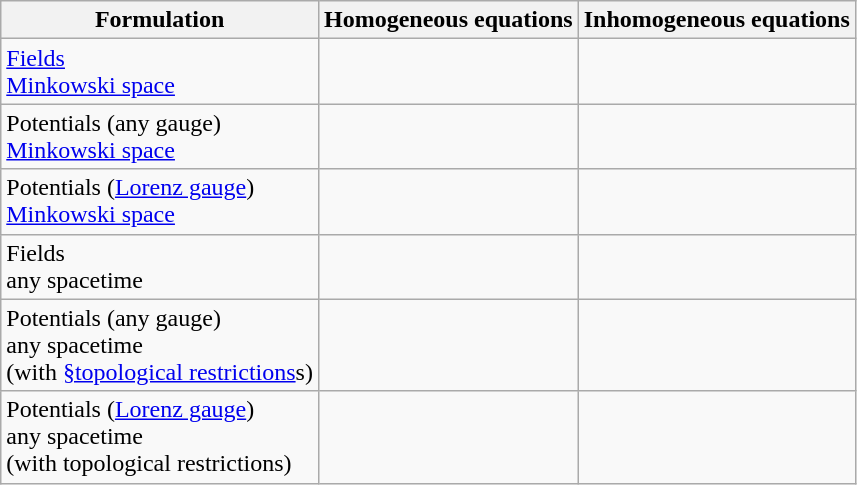<table class="wikitable">
<tr>
<th scope="column">Formulation</th>
<th scope="column">Homogeneous equations</th>
<th scope="column">Inhomogeneous equations</th>
</tr>
<tr>
<td><a href='#'>Fields</a><br> <a href='#'>Minkowski space</a></td>
<td></td>
<td></td>
</tr>
<tr>
<td>Potentials (any gauge)<br> <a href='#'>Minkowski space</a></td>
<td></td>
<td></td>
</tr>
<tr>
<td>Potentials (<a href='#'>Lorenz gauge</a>)<br> <a href='#'>Minkowski space</a></td>
<td><br></td>
<td></td>
</tr>
<tr>
<td>Fields<br> any spacetime</td>
<td></td>
<td></td>
</tr>
<tr>
<td>Potentials (any gauge)<br> any spacetime<br> (with <a href='#'>§topological restrictions</a>s)</td>
<td></td>
<td></td>
</tr>
<tr>
<td>Potentials (<a href='#'>Lorenz gauge</a>)<br> any spacetime<br> (with topological restrictions)</td>
<td><br></td>
<td></td>
</tr>
</table>
